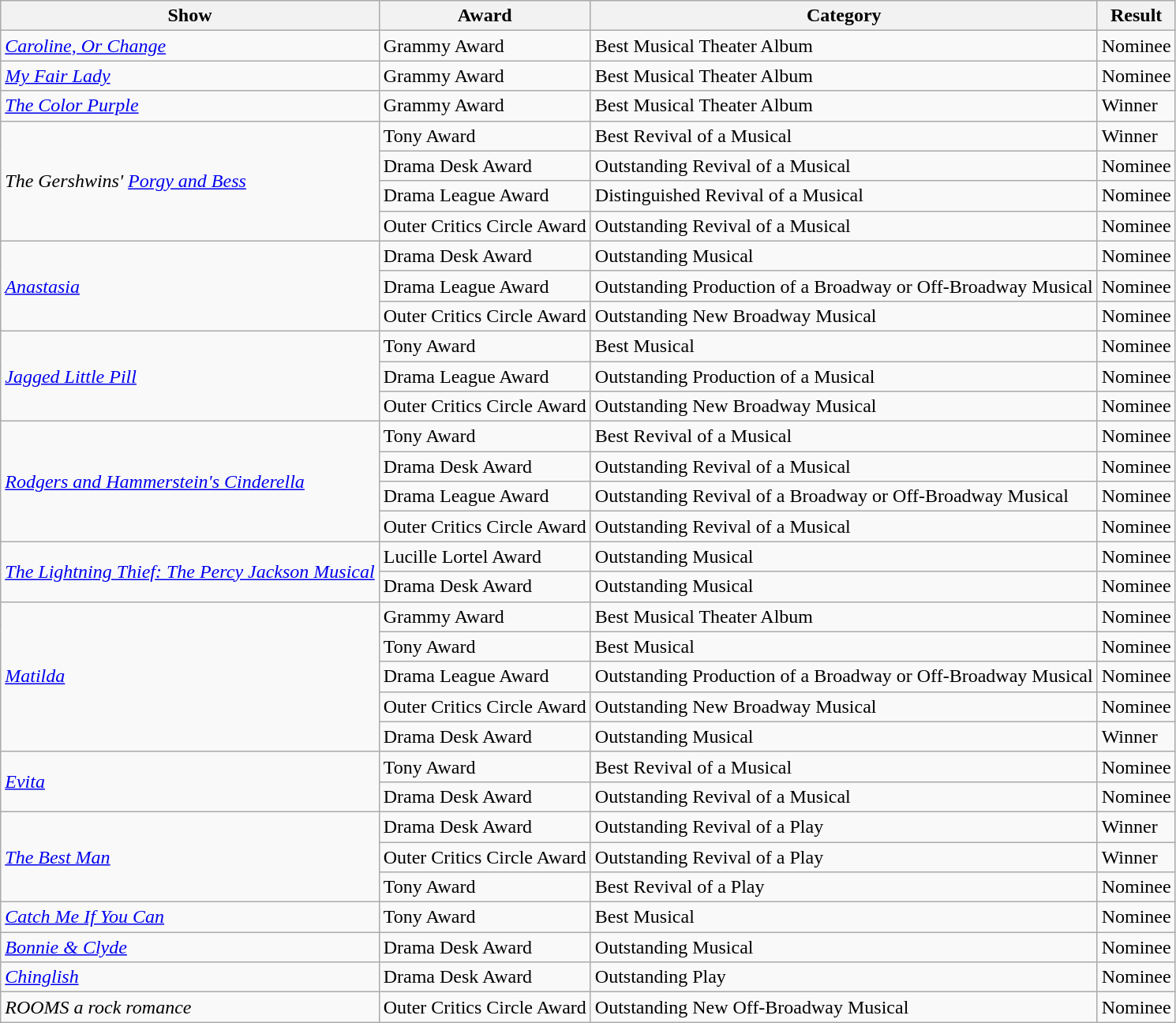<table class="wikitable">
<tr>
<th>Show</th>
<th>Award</th>
<th>Category</th>
<th>Result</th>
</tr>
<tr>
<td><em><a href='#'>Caroline, Or Change</a></em></td>
<td>Grammy Award</td>
<td>Best Musical Theater Album</td>
<td>Nominee</td>
</tr>
<tr>
<td><em><a href='#'>My Fair Lady</a></em></td>
<td>Grammy Award</td>
<td>Best Musical Theater Album</td>
<td>Nominee</td>
</tr>
<tr>
<td><em><a href='#'>The Color Purple</a></em></td>
<td>Grammy Award</td>
<td>Best Musical Theater Album</td>
<td>Winner</td>
</tr>
<tr>
<td rowspan="4"><em>The Gershwins' <a href='#'>Porgy and Bess</a></em></td>
<td>Tony Award</td>
<td>Best Revival of a Musical</td>
<td>Winner</td>
</tr>
<tr>
<td>Drama Desk Award</td>
<td>Outstanding Revival of a Musical</td>
<td>Nominee</td>
</tr>
<tr>
<td>Drama League Award</td>
<td>Distinguished Revival of a Musical</td>
<td>Nominee</td>
</tr>
<tr>
<td>Outer Critics Circle Award</td>
<td>Outstanding Revival of a Musical</td>
<td>Nominee</td>
</tr>
<tr>
<td rowspan="3"><em><a href='#'>Anastasia</a></em></td>
<td>Drama Desk Award</td>
<td>Outstanding Musical</td>
<td>Nominee</td>
</tr>
<tr>
<td>Drama League Award</td>
<td>Outstanding Production of a Broadway or Off-Broadway Musical</td>
<td>Nominee</td>
</tr>
<tr>
<td>Outer Critics Circle Award</td>
<td>Outstanding New Broadway Musical</td>
<td>Nominee</td>
</tr>
<tr>
<td rowspan="3"><em><a href='#'>Jagged Little Pill</a></em></td>
<td>Tony Award</td>
<td>Best Musical</td>
<td>Nominee</td>
</tr>
<tr>
<td>Drama League Award</td>
<td>Outstanding Production of a Musical</td>
<td>Nominee</td>
</tr>
<tr>
<td>Outer Critics Circle Award</td>
<td>Outstanding New Broadway Musical</td>
<td>Nominee</td>
</tr>
<tr>
<td rowspan="4"><em><a href='#'>Rodgers and Hammerstein's Cinderella</a></em></td>
<td>Tony Award</td>
<td>Best Revival of a Musical</td>
<td>Nominee</td>
</tr>
<tr>
<td>Drama Desk Award</td>
<td>Outstanding Revival of a Musical</td>
<td>Nominee</td>
</tr>
<tr>
<td>Drama League Award</td>
<td>Outstanding Revival of a Broadway or Off-Broadway Musical</td>
<td>Nominee</td>
</tr>
<tr>
<td>Outer Critics Circle Award</td>
<td>Outstanding Revival of a Musical</td>
<td>Nominee</td>
</tr>
<tr>
<td rowspan="2"><em><a href='#'>The Lightning Thief: The Percy Jackson Musical</a></em></td>
<td>Lucille Lortel Award</td>
<td>Outstanding Musical</td>
<td>Nominee</td>
</tr>
<tr>
<td>Drama Desk Award</td>
<td>Outstanding Musical</td>
<td>Nominee</td>
</tr>
<tr>
<td rowspan="5"><em><a href='#'>Matilda</a></em></td>
<td>Grammy Award</td>
<td>Best Musical Theater Album</td>
<td>Nominee</td>
</tr>
<tr>
<td>Tony Award</td>
<td>Best Musical</td>
<td>Nominee</td>
</tr>
<tr>
<td>Drama League Award</td>
<td>Outstanding Production of a Broadway or Off-Broadway Musical</td>
<td>Nominee</td>
</tr>
<tr>
<td>Outer Critics Circle Award</td>
<td>Outstanding New Broadway Musical</td>
<td>Nominee</td>
</tr>
<tr>
<td>Drama Desk Award</td>
<td>Outstanding Musical</td>
<td>Winner</td>
</tr>
<tr>
<td rowspan="2"><em><a href='#'>Evita</a></em></td>
<td>Tony Award</td>
<td>Best Revival of a Musical</td>
<td>Nominee</td>
</tr>
<tr>
<td>Drama Desk Award</td>
<td>Outstanding Revival of a Musical</td>
<td>Nominee</td>
</tr>
<tr>
<td rowspan="3"><em><a href='#'>The Best Man</a></em></td>
<td>Drama Desk Award</td>
<td>Outstanding Revival of a Play</td>
<td>Winner</td>
</tr>
<tr>
<td>Outer Critics Circle Award</td>
<td>Outstanding Revival of a Play</td>
<td>Winner</td>
</tr>
<tr>
<td>Tony Award</td>
<td>Best Revival of a Play</td>
<td>Nominee</td>
</tr>
<tr>
<td><em><a href='#'>Catch Me If You Can</a></em></td>
<td>Tony Award</td>
<td>Best Musical</td>
<td>Nominee</td>
</tr>
<tr>
<td><em><a href='#'>Bonnie & Clyde</a></em></td>
<td>Drama Desk Award</td>
<td>Outstanding Musical</td>
<td>Nominee</td>
</tr>
<tr>
<td><em><a href='#'>Chinglish</a></em></td>
<td>Drama Desk Award</td>
<td>Outstanding Play</td>
<td>Nominee</td>
</tr>
<tr>
<td><em>ROOMS a rock romance</em></td>
<td>Outer Critics Circle Award</td>
<td>Outstanding New Off-Broadway Musical</td>
<td>Nominee</td>
</tr>
</table>
